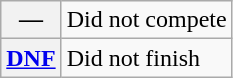<table class="wikitable">
<tr>
<th scope="row">—</th>
<td>Did not compete</td>
</tr>
<tr>
<th scope="row"><a href='#'>DNF</a></th>
<td>Did not finish</td>
</tr>
</table>
